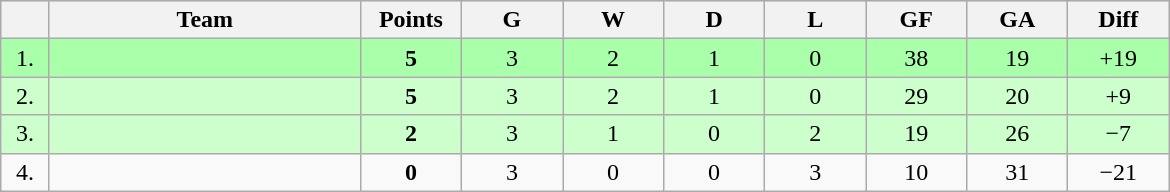<table class=wikitable style="text-align:center">
<tr bgcolor="#DCDCDC">
<th width="25"></th>
<th width="200">Team</th>
<th width="60">Points</th>
<th width="60">G</th>
<th width="60">W</th>
<th width="60">D</th>
<th width="60">L</th>
<th width="60">GF</th>
<th width="60">GA</th>
<th width="60">Diff</th>
</tr>
<tr bgcolor=#AAFFAA>
<td>1.</td>
<td align=left></td>
<td><strong>5</strong></td>
<td>3</td>
<td>2</td>
<td>1</td>
<td>0</td>
<td>38</td>
<td>19</td>
<td>+19</td>
</tr>
<tr bgcolor=#CCFFCC>
<td>2.</td>
<td align=left></td>
<td><strong>5</strong></td>
<td>3</td>
<td>2</td>
<td>1</td>
<td>0</td>
<td>29</td>
<td>20</td>
<td>+9</td>
</tr>
<tr bgcolor=#CCFFCC>
<td>3.</td>
<td align=left></td>
<td><strong>2</strong></td>
<td>3</td>
<td>1</td>
<td>0</td>
<td>2</td>
<td>19</td>
<td>26</td>
<td>−7</td>
</tr>
<tr>
<td>4.</td>
<td align=left></td>
<td><strong>0</strong></td>
<td>3</td>
<td>0</td>
<td>0</td>
<td>3</td>
<td>10</td>
<td>31</td>
<td>−21</td>
</tr>
</table>
